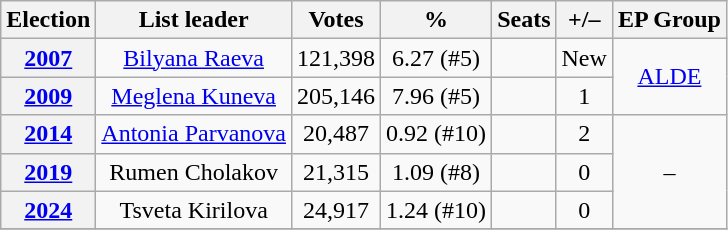<table class="wikitable" style="text-align:center">
<tr>
<th>Election</th>
<th>List leader</th>
<th>Votes</th>
<th>%</th>
<th>Seats</th>
<th>+/–</th>
<th>EP Group</th>
</tr>
<tr>
<th><a href='#'>2007</a></th>
<td><a href='#'>Bilyana Raeva</a></td>
<td>121,398</td>
<td>6.27 (#5)</td>
<td></td>
<td>New</td>
<td rowspan=2><a href='#'>ALDE</a></td>
</tr>
<tr>
<th><a href='#'>2009</a></th>
<td><a href='#'>Meglena Kuneva</a></td>
<td>205,146</td>
<td>7.96 (#5)</td>
<td></td>
<td> 1</td>
</tr>
<tr>
<th><a href='#'>2014</a></th>
<td><a href='#'>Antonia Parvanova</a></td>
<td>20,487</td>
<td>0.92 (#10)</td>
<td></td>
<td> 2</td>
<td rowspan=3>–</td>
</tr>
<tr>
<th><a href='#'>2019</a></th>
<td>Rumen Cholakov</td>
<td>21,315</td>
<td>1.09 (#8)</td>
<td></td>
<td> 0</td>
</tr>
<tr>
<th><a href='#'>2024</a></th>
<td>Tsveta Kirilova</td>
<td>24,917</td>
<td>1.24 (#10)</td>
<td></td>
<td> 0</td>
</tr>
<tr>
</tr>
</table>
